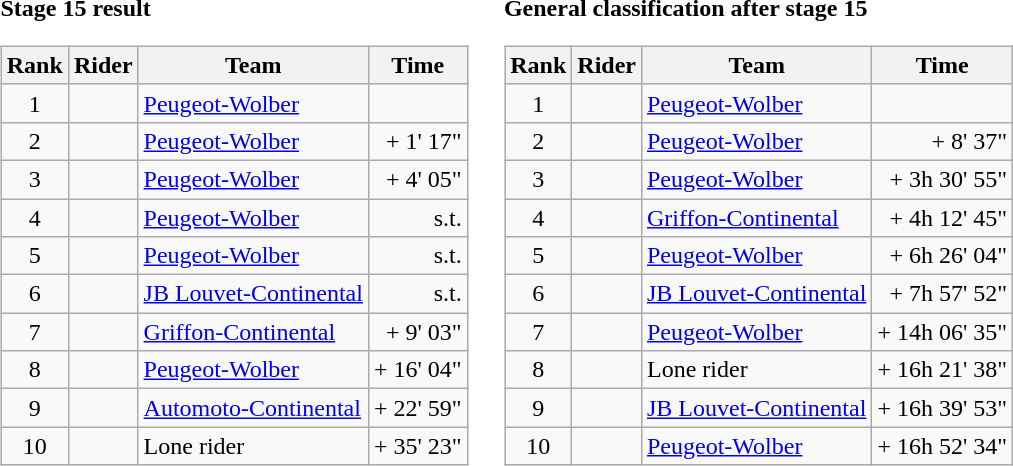<table>
<tr>
<td><strong>Stage 15 result</strong><br><table class="wikitable">
<tr>
<th scope="col">Rank</th>
<th scope="col">Rider</th>
<th scope="col">Team</th>
<th scope="col">Time</th>
</tr>
<tr>
<td style="text-align:center;">1</td>
<td></td>
<td><a href='#'>Peugeot-Wolber</a></td>
<td style="text-align:right;"></td>
</tr>
<tr>
<td style="text-align:center;">2</td>
<td></td>
<td><a href='#'>Peugeot-Wolber</a></td>
<td style="text-align:right;">+ 1' 17"</td>
</tr>
<tr>
<td style="text-align:center;">3</td>
<td></td>
<td><a href='#'>Peugeot-Wolber</a></td>
<td style="text-align:right;">+ 4' 05"</td>
</tr>
<tr>
<td style="text-align:center;">4</td>
<td></td>
<td><a href='#'>Peugeot-Wolber</a></td>
<td style="text-align:right;">s.t.</td>
</tr>
<tr>
<td style="text-align:center;">5</td>
<td></td>
<td><a href='#'>Peugeot-Wolber</a></td>
<td style="text-align:right;">s.t.</td>
</tr>
<tr>
<td style="text-align:center;">6</td>
<td></td>
<td><a href='#'>JB Louvet-Continental</a></td>
<td style="text-align:right;">s.t.</td>
</tr>
<tr>
<td style="text-align:center;">7</td>
<td></td>
<td><a href='#'>Griffon-Continental</a></td>
<td style="text-align:right;">+ 9' 03"</td>
</tr>
<tr>
<td style="text-align:center;">8</td>
<td></td>
<td><a href='#'>Peugeot-Wolber</a></td>
<td style="text-align:right;">+ 16' 04"</td>
</tr>
<tr>
<td style="text-align:center;">9</td>
<td></td>
<td><a href='#'>Automoto-Continental</a></td>
<td style="text-align:right;">+ 22' 59"</td>
</tr>
<tr>
<td style="text-align:center;">10</td>
<td></td>
<td>Lone rider</td>
<td style="text-align:right;">+ 35' 23"</td>
</tr>
</table>
</td>
<td></td>
<td><strong>General classification after stage 15</strong><br><table class="wikitable">
<tr>
<th scope="col">Rank</th>
<th scope="col">Rider</th>
<th scope="col">Team</th>
<th scope="col">Time</th>
</tr>
<tr>
<td style="text-align:center;">1</td>
<td></td>
<td><a href='#'>Peugeot-Wolber</a></td>
<td style="text-align:right;"></td>
</tr>
<tr>
<td style="text-align:center;">2</td>
<td></td>
<td><a href='#'>Peugeot-Wolber</a></td>
<td style="text-align:right;">+ 8' 37"</td>
</tr>
<tr>
<td style="text-align:center;">3</td>
<td></td>
<td><a href='#'>Peugeot-Wolber</a></td>
<td style="text-align:right;">+ 3h 30' 55"</td>
</tr>
<tr>
<td style="text-align:center;">4</td>
<td></td>
<td><a href='#'>Griffon-Continental</a></td>
<td style="text-align:right;">+ 4h 12' 45"</td>
</tr>
<tr>
<td style="text-align:center;">5</td>
<td></td>
<td><a href='#'>Peugeot-Wolber</a></td>
<td style="text-align:right;">+ 6h 26' 04"</td>
</tr>
<tr>
<td style="text-align:center;">6</td>
<td></td>
<td><a href='#'>JB Louvet-Continental</a></td>
<td style="text-align:right;">+ 7h 57' 52"</td>
</tr>
<tr>
<td style="text-align:center;">7</td>
<td></td>
<td><a href='#'>Peugeot-Wolber</a></td>
<td style="text-align:right;">+ 14h 06' 35"</td>
</tr>
<tr>
<td style="text-align:center;">8</td>
<td></td>
<td>Lone rider</td>
<td style="text-align:right;">+ 16h 21' 38"</td>
</tr>
<tr>
<td style="text-align:center;">9</td>
<td></td>
<td><a href='#'>JB Louvet-Continental</a></td>
<td style="text-align:right;">+ 16h 39' 53"</td>
</tr>
<tr>
<td style="text-align:center;">10</td>
<td></td>
<td><a href='#'>Peugeot-Wolber</a></td>
<td style="text-align:right;">+ 16h 52' 34"</td>
</tr>
</table>
</td>
</tr>
</table>
